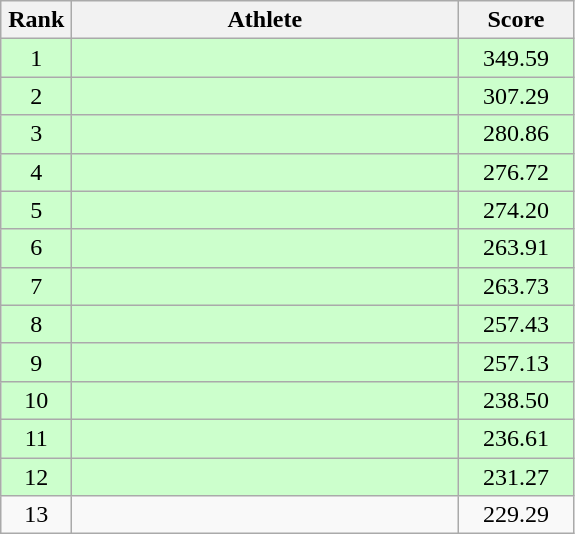<table class=wikitable style="text-align:center">
<tr>
<th width=40>Rank</th>
<th width=250>Athlete</th>
<th width=70>Score</th>
</tr>
<tr bgcolor="ccffcc">
<td>1</td>
<td align=left></td>
<td>349.59</td>
</tr>
<tr bgcolor="ccffcc">
<td>2</td>
<td align=left></td>
<td>307.29</td>
</tr>
<tr bgcolor="ccffcc">
<td>3</td>
<td align=left></td>
<td>280.86</td>
</tr>
<tr bgcolor="ccffcc">
<td>4</td>
<td align=left></td>
<td>276.72</td>
</tr>
<tr bgcolor="ccffcc">
<td>5</td>
<td align=left></td>
<td>274.20</td>
</tr>
<tr bgcolor="ccffcc">
<td>6</td>
<td align=left></td>
<td>263.91</td>
</tr>
<tr bgcolor="ccffcc">
<td>7</td>
<td align=left></td>
<td>263.73</td>
</tr>
<tr bgcolor="ccffcc">
<td>8</td>
<td align=left></td>
<td>257.43</td>
</tr>
<tr bgcolor="ccffcc">
<td>9</td>
<td align=left></td>
<td>257.13</td>
</tr>
<tr bgcolor="ccffcc">
<td>10</td>
<td align=left></td>
<td>238.50</td>
</tr>
<tr bgcolor="ccffcc">
<td>11</td>
<td align=left></td>
<td>236.61</td>
</tr>
<tr bgcolor="ccffcc">
<td>12</td>
<td align=left></td>
<td>231.27</td>
</tr>
<tr>
<td>13</td>
<td align=left></td>
<td>229.29</td>
</tr>
</table>
